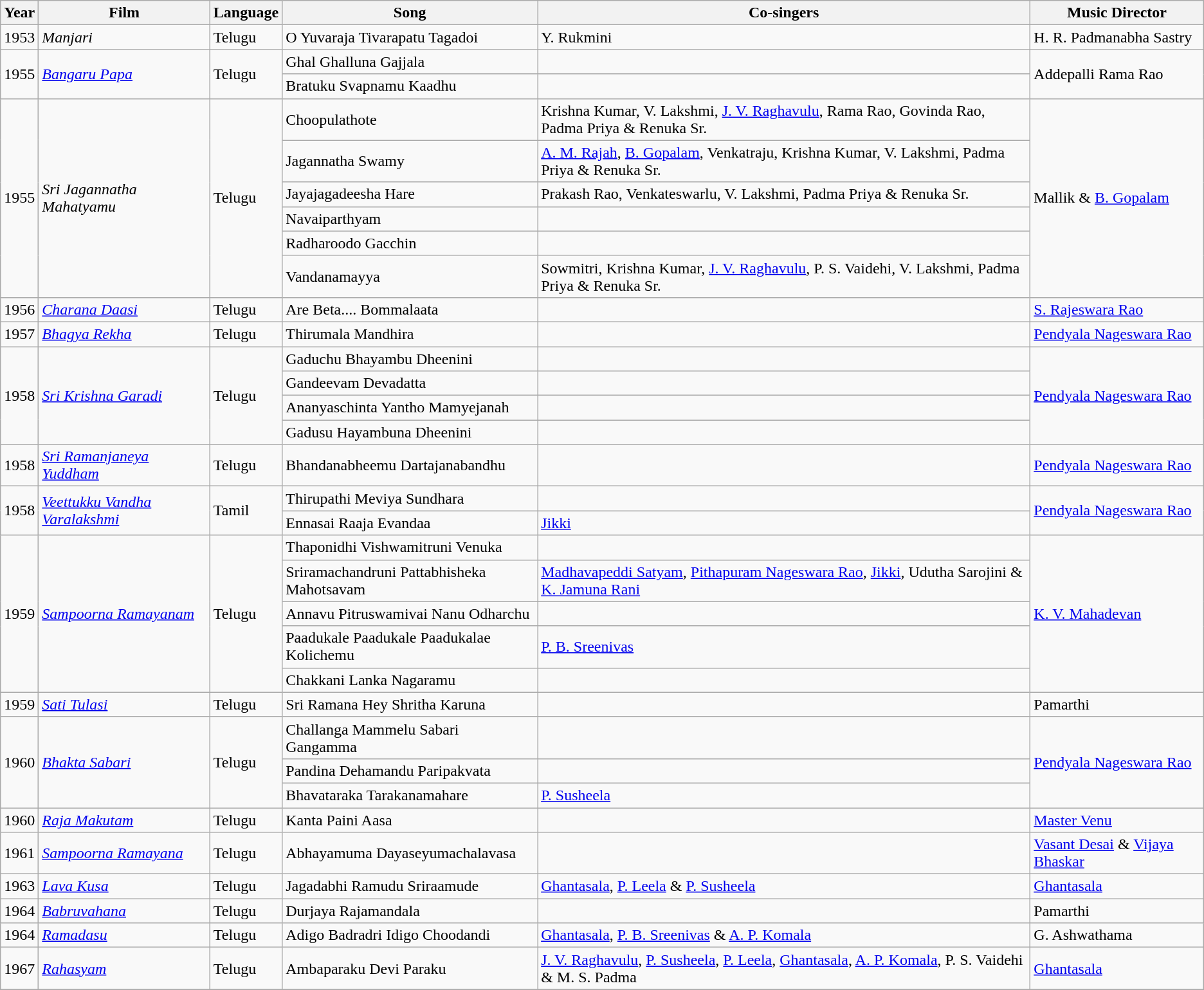<table class="wikitable sortable">
<tr>
<th>Year</th>
<th>Film</th>
<th>Language</th>
<th>Song</th>
<th>Co-singers</th>
<th>Music Director</th>
</tr>
<tr>
<td>1953</td>
<td><em>Manjari</em></td>
<td>Telugu</td>
<td>O Yuvaraja Tivarapatu Tagadoi</td>
<td>Y. Rukmini</td>
<td>H. R. Padmanabha Sastry</td>
</tr>
<tr>
<td rowspan=2>1955</td>
<td rowspan=2><em><a href='#'>Bangaru Papa</a></em></td>
<td rowspan=2>Telugu</td>
<td>Ghal Ghalluna Gajjala</td>
<td></td>
<td rowspan=2>Addepalli Rama Rao</td>
</tr>
<tr>
<td>Bratuku Svapnamu Kaadhu</td>
<td></td>
</tr>
<tr>
<td rowspan=6>1955</td>
<td rowspan=6><em>Sri Jagannatha Mahatyamu</em></td>
<td rowspan=6>Telugu</td>
<td>Choopulathote</td>
<td>Krishna Kumar, V. Lakshmi, <a href='#'>J. V. Raghavulu</a>, Rama Rao, Govinda Rao, Padma Priya & Renuka Sr.</td>
<td rowspan=6>Mallik & <a href='#'>B. Gopalam</a></td>
</tr>
<tr>
<td>Jagannatha Swamy</td>
<td><a href='#'>A. M. Rajah</a>, <a href='#'>B. Gopalam</a>, Venkatraju, Krishna Kumar, V. Lakshmi, Padma Priya & Renuka Sr.</td>
</tr>
<tr>
<td>Jayajagadeesha Hare</td>
<td>Prakash Rao, Venkateswarlu, V. Lakshmi, Padma Priya & Renuka Sr.</td>
</tr>
<tr>
<td>Navaiparthyam</td>
<td></td>
</tr>
<tr>
<td>Radharoodo Gacchin</td>
<td></td>
</tr>
<tr>
<td>Vandanamayya</td>
<td>Sowmitri, Krishna Kumar, <a href='#'>J. V. Raghavulu</a>, P. S. Vaidehi, V. Lakshmi, Padma Priya & Renuka Sr.</td>
</tr>
<tr>
<td>1956</td>
<td><em><a href='#'>Charana Daasi</a></em></td>
<td>Telugu</td>
<td>Are Beta.... Bommalaata</td>
<td></td>
<td><a href='#'>S. Rajeswara Rao</a></td>
</tr>
<tr>
<td>1957</td>
<td><em><a href='#'>Bhagya Rekha</a></em></td>
<td>Telugu</td>
<td>Thirumala Mandhira</td>
<td></td>
<td><a href='#'>Pendyala Nageswara Rao</a></td>
</tr>
<tr>
<td rowspan=4>1958</td>
<td rowspan=4><em><a href='#'>Sri Krishna Garadi</a></em></td>
<td rowspan=4>Telugu</td>
<td>Gaduchu Bhayambu Dheenini</td>
<td></td>
<td rowspan=4><a href='#'>Pendyala Nageswara Rao</a></td>
</tr>
<tr>
<td>Gandeevam Devadatta</td>
<td></td>
</tr>
<tr>
<td>Ananyaschinta Yantho Mamyejanah</td>
<td></td>
</tr>
<tr>
<td>Gadusu Hayambuna Dheenini</td>
<td></td>
</tr>
<tr>
<td>1958</td>
<td><em><a href='#'>Sri Ramanjaneya Yuddham</a></em></td>
<td>Telugu</td>
<td>Bhandanabheemu Dartajanabandhu</td>
<td></td>
<td><a href='#'>Pendyala Nageswara Rao</a></td>
</tr>
<tr>
<td rowspan=2>1958</td>
<td rowspan=2><em><a href='#'>Veettukku Vandha Varalakshmi</a></em></td>
<td rowspan=2>Tamil</td>
<td>Thirupathi Meviya Sundhara</td>
<td></td>
<td rowspan=2><a href='#'>Pendyala Nageswara Rao</a></td>
</tr>
<tr>
<td>Ennasai Raaja Evandaa</td>
<td><a href='#'>Jikki</a></td>
</tr>
<tr>
<td rowspan=5>1959</td>
<td rowspan=5><em><a href='#'>Sampoorna Ramayanam</a></em></td>
<td rowspan=5>Telugu</td>
<td>Thaponidhi Vishwamitruni Venuka</td>
<td></td>
<td rowspan=5><a href='#'>K. V. Mahadevan</a></td>
</tr>
<tr>
<td>Sriramachandruni Pattabhisheka Mahotsavam</td>
<td><a href='#'>Madhavapeddi Satyam</a>, <a href='#'>Pithapuram Nageswara Rao</a>, <a href='#'>Jikki</a>, Udutha Sarojini & <a href='#'>K. Jamuna Rani</a></td>
</tr>
<tr>
<td>Annavu Pitruswamivai Nanu Odharchu</td>
<td></td>
</tr>
<tr>
<td>Paadukale Paadukale Paadukalae Kolichemu</td>
<td><a href='#'>P. B. Sreenivas</a></td>
</tr>
<tr>
<td>Chakkani Lanka Nagaramu</td>
<td></td>
</tr>
<tr>
<td>1959</td>
<td><em><a href='#'>Sati Tulasi</a></em></td>
<td>Telugu</td>
<td>Sri Ramana Hey Shritha Karuna</td>
<td></td>
<td>Pamarthi</td>
</tr>
<tr>
<td rowspan=3>1960</td>
<td rowspan=3><em><a href='#'>Bhakta Sabari</a></em></td>
<td rowspan=3>Telugu</td>
<td>Challanga Mammelu Sabari Gangamma</td>
<td></td>
<td rowspan=3><a href='#'>Pendyala Nageswara Rao</a></td>
</tr>
<tr>
<td>Pandina Dehamandu Paripakvata</td>
<td></td>
</tr>
<tr>
<td>Bhavataraka Tarakanamahare</td>
<td><a href='#'>P. Susheela</a></td>
</tr>
<tr>
<td>1960</td>
<td><em><a href='#'>Raja Makutam</a></em></td>
<td>Telugu</td>
<td>Kanta Paini Aasa</td>
<td></td>
<td><a href='#'>Master Venu</a></td>
</tr>
<tr>
<td>1961</td>
<td><em><a href='#'>Sampoorna Ramayana</a></em></td>
<td>Telugu</td>
<td>Abhayamuma Dayaseyumachalavasa</td>
<td></td>
<td><a href='#'>Vasant Desai</a> & <a href='#'>Vijaya Bhaskar</a></td>
</tr>
<tr>
<td>1963</td>
<td><em><a href='#'>Lava Kusa</a></em></td>
<td>Telugu</td>
<td>Jagadabhi Ramudu Sriraamude</td>
<td><a href='#'>Ghantasala</a>, <a href='#'>P. Leela</a> & <a href='#'>P. Susheela</a></td>
<td><a href='#'>Ghantasala</a></td>
</tr>
<tr>
<td>1964</td>
<td><em><a href='#'>Babruvahana</a></em></td>
<td>Telugu</td>
<td>Durjaya Rajamandala</td>
<td></td>
<td>Pamarthi</td>
</tr>
<tr>
<td>1964</td>
<td><em><a href='#'>Ramadasu</a></em></td>
<td>Telugu</td>
<td>Adigo Badradri Idigo Choodandi</td>
<td><a href='#'>Ghantasala</a>, <a href='#'>P. B. Sreenivas</a> & <a href='#'>A. P. Komala</a></td>
<td>G. Ashwathama</td>
</tr>
<tr>
<td>1967</td>
<td><em><a href='#'>Rahasyam</a></em></td>
<td>Telugu</td>
<td>Ambaparaku Devi Paraku</td>
<td><a href='#'>J. V. Raghavulu</a>, <a href='#'>P. Susheela</a>, <a href='#'>P. Leela</a>, <a href='#'>Ghantasala</a>, <a href='#'>A. P. Komala</a>, P. S. Vaidehi & M. S. Padma</td>
<td><a href='#'>Ghantasala</a></td>
</tr>
<tr>
</tr>
</table>
